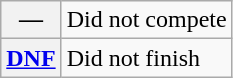<table class="wikitable">
<tr>
<th scope="row">—</th>
<td>Did not compete</td>
</tr>
<tr>
<th scope="row"><a href='#'>DNF</a></th>
<td>Did not finish</td>
</tr>
</table>
